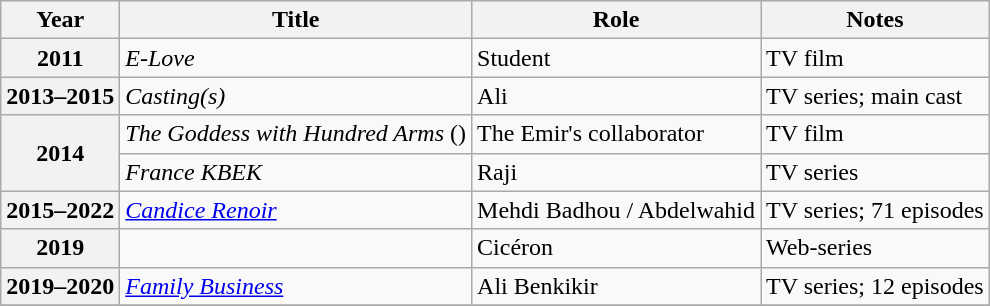<table class="wikitable sortable plainrowheaders">
<tr>
<th>Year</th>
<th>Title</th>
<th>Role</th>
<th class="unsortable">Notes</th>
</tr>
<tr>
<th scope="row">2011</th>
<td><em>E-Love</em></td>
<td>Student</td>
<td>TV film</td>
</tr>
<tr>
<th scope="row">2013–2015</th>
<td><em>Casting(s)</em></td>
<td>Ali</td>
<td>TV series; main cast</td>
</tr>
<tr>
<th scope="row" rowspan=2>2014</th>
<td><em>The Goddess with Hundred Arms</em> ()</td>
<td>The Emir's collaborator</td>
<td>TV film</td>
</tr>
<tr>
<td><em>France KBEK</em></td>
<td>Raji</td>
<td>TV series</td>
</tr>
<tr>
<th scope="row">2015–2022</th>
<td><em><a href='#'>Candice Renoir</a></em></td>
<td>Mehdi Badhou / Abdelwahid</td>
<td>TV series; 71 episodes</td>
</tr>
<tr>
<th scope="row">2019</th>
<td></td>
<td>Cicéron</td>
<td>Web-series</td>
</tr>
<tr>
<th scope="row">2019–2020</th>
<td><em><a href='#'>Family Business</a></em></td>
<td>Ali Benkikir</td>
<td>TV series; 12 episodes</td>
</tr>
<tr>
</tr>
</table>
